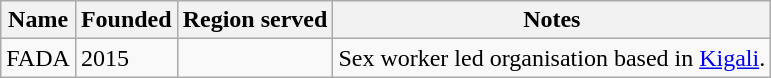<table class="wikitable sortable">
<tr>
<th>Name</th>
<th>Founded</th>
<th>Region served</th>
<th>Notes</th>
</tr>
<tr>
<td>FADA</td>
<td>2015</td>
<td></td>
<td>Sex worker led organisation based in <a href='#'>Kigali</a>.</td>
</tr>
</table>
